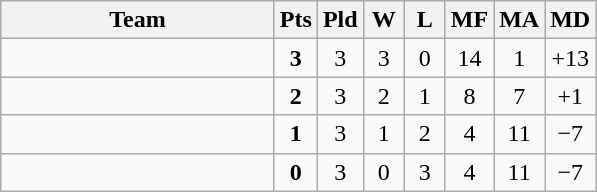<table class=wikitable style="text-align:center">
<tr>
<th width=175>Team</th>
<th width=20>Pts</th>
<th width=20>Pld</th>
<th width=20>W</th>
<th width=20>L</th>
<th width=20>MF</th>
<th width=20>MA</th>
<th width=20>MD</th>
</tr>
<tr>
<td align=left></td>
<td><strong>3</strong></td>
<td>3</td>
<td>3</td>
<td>0</td>
<td>14</td>
<td>1</td>
<td>+13</td>
</tr>
<tr>
<td align=left></td>
<td><strong>2</strong></td>
<td>3</td>
<td>2</td>
<td>1</td>
<td>8</td>
<td>7</td>
<td>+1</td>
</tr>
<tr>
<td align=left></td>
<td><strong>1</strong></td>
<td>3</td>
<td>1</td>
<td>2</td>
<td>4</td>
<td>11</td>
<td>−7</td>
</tr>
<tr>
<td align=left></td>
<td><strong>0</strong></td>
<td>3</td>
<td>0</td>
<td>3</td>
<td>4</td>
<td>11</td>
<td>−7</td>
</tr>
</table>
